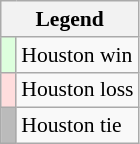<table class="wikitable" style="font-size:90%">
<tr>
<th colspan="2">Legend</th>
</tr>
<tr>
<td bgcolor="#ddffdd"> </td>
<td>Houston win</td>
</tr>
<tr>
<td bgcolor="#ffdddd"> </td>
<td>Houston loss</td>
</tr>
<tr>
<td bgcolor="#bbbbbb"> </td>
<td>Houston tie</td>
</tr>
</table>
